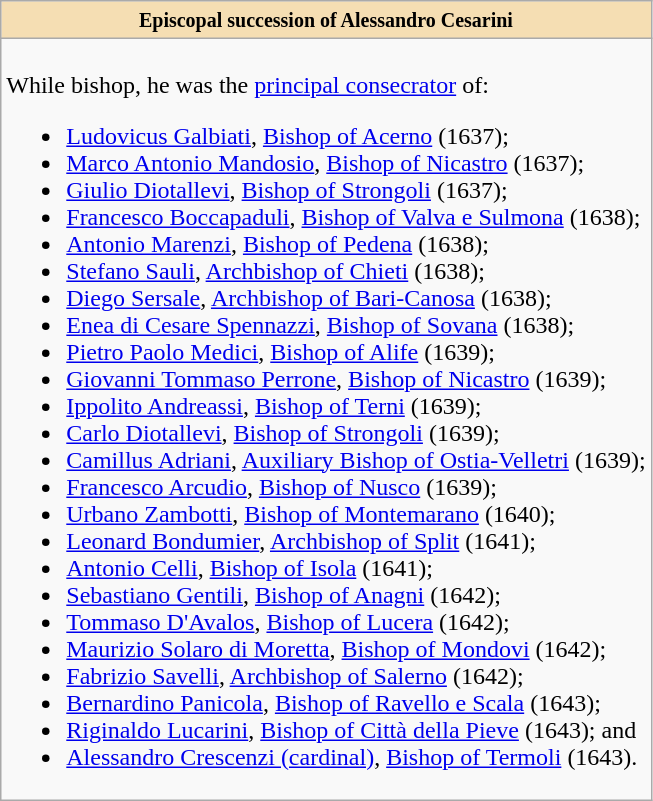<table role="presentation" class="wikitable mw-collapsible mw-collapsed"|>
<tr>
<th style="background:#F5DEB3"><small>Episcopal succession of Alessandro Cesarini</small></th>
</tr>
<tr>
<td><br>While bishop, he was the <a href='#'>principal consecrator</a> of:<ul><li><a href='#'>Ludovicus Galbiati</a>, <a href='#'>Bishop of Acerno</a> (1637);</li><li><a href='#'>Marco Antonio Mandosio</a>, <a href='#'>Bishop of Nicastro</a> (1637);</li><li><a href='#'>Giulio Diotallevi</a>, <a href='#'>Bishop of Strongoli</a> (1637);</li><li><a href='#'>Francesco Boccapaduli</a>, <a href='#'>Bishop of Valva e Sulmona</a> (1638);</li><li><a href='#'>Antonio Marenzi</a>, <a href='#'>Bishop of Pedena</a> (1638);</li><li><a href='#'>Stefano Sauli</a>, <a href='#'>Archbishop of Chieti</a> (1638);</li><li><a href='#'>Diego Sersale</a>, <a href='#'>Archbishop of Bari-Canosa</a> (1638);</li><li><a href='#'>Enea di Cesare Spennazzi</a>, <a href='#'>Bishop of Sovana</a> (1638);</li><li><a href='#'>Pietro Paolo Medici</a>, <a href='#'>Bishop of Alife</a> (1639);</li><li><a href='#'>Giovanni Tommaso Perrone</a>, <a href='#'>Bishop of Nicastro</a> (1639);</li><li><a href='#'>Ippolito Andreassi</a>, <a href='#'>Bishop of Terni</a> (1639);</li><li><a href='#'>Carlo Diotallevi</a>, <a href='#'>Bishop of Strongoli</a> (1639);</li><li><a href='#'>Camillus Adriani</a>, <a href='#'>Auxiliary Bishop of Ostia-Velletri</a> (1639);</li><li><a href='#'>Francesco Arcudio</a>, <a href='#'>Bishop of Nusco</a> (1639);</li><li><a href='#'>Urbano Zambotti</a>, <a href='#'>Bishop of Montemarano</a> (1640);</li><li><a href='#'>Leonard Bondumier</a>, <a href='#'>Archbishop of Split</a> (1641);</li><li><a href='#'>Antonio Celli</a>, <a href='#'>Bishop of Isola</a> (1641);</li><li><a href='#'>Sebastiano Gentili</a>, <a href='#'>Bishop of Anagni</a> (1642);</li><li><a href='#'>Tommaso D'Avalos</a>, <a href='#'>Bishop of Lucera</a> (1642);</li><li><a href='#'>Maurizio Solaro di Moretta</a>, <a href='#'>Bishop of Mondovi</a> (1642);</li><li><a href='#'>Fabrizio Savelli</a>, <a href='#'>Archbishop of Salerno</a> (1642);</li><li><a href='#'>Bernardino Panicola</a>, <a href='#'>Bishop of Ravello e Scala</a> (1643);</li><li><a href='#'>Riginaldo Lucarini</a>, <a href='#'>Bishop of Città della Pieve</a> (1643); and</li><li><a href='#'>Alessandro Crescenzi (cardinal)</a>, <a href='#'>Bishop of Termoli</a> (1643).</li></ul></td>
</tr>
</table>
